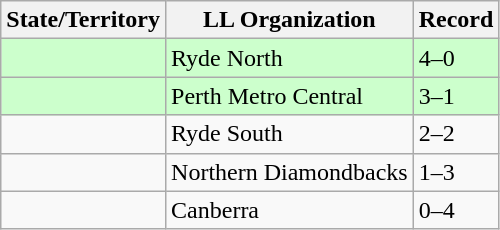<table class="wikitable">
<tr>
<th>State/Territory</th>
<th>LL Organization</th>
<th>Record</th>
</tr>
<tr bgcolor="ccffcc">
<td><strong></strong></td>
<td>Ryde North</td>
<td>4–0</td>
</tr>
<tr bgcolor="ccffcc">
<td><strong></strong></td>
<td>Perth Metro Central</td>
<td>3–1</td>
</tr>
<tr>
<td><strong></strong></td>
<td>Ryde South</td>
<td>2–2</td>
</tr>
<tr>
<td><strong></strong></td>
<td>Northern Diamondbacks</td>
<td>1–3</td>
</tr>
<tr>
<td><strong></strong></td>
<td>Canberra</td>
<td>0–4</td>
</tr>
</table>
